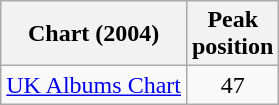<table class="wikitable">
<tr>
<th>Chart (2004)</th>
<th>Peak<br>position</th>
</tr>
<tr>
<td><a href='#'>UK Albums Chart</a></td>
<td align="center">47</td>
</tr>
</table>
